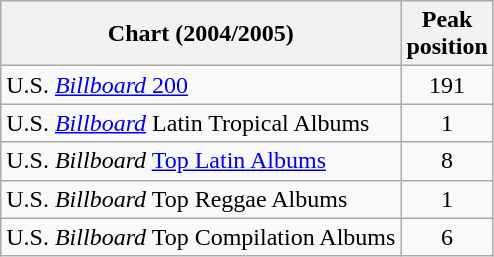<table class="wikitable">
<tr>
<th>Chart (2004/2005)</th>
<th>Peak<br>position</th>
</tr>
<tr>
<td>U.S. <a href='#'><em>Billboard</em> 200</a></td>
<td align="center">191</td>
</tr>
<tr>
<td>U.S. <em><a href='#'>Billboard</a></em> Latin Tropical Albums </td>
<td align="center">1</td>
</tr>
<tr>
<td>U.S. <em>Billboard</em> <a href='#'>Top Latin Albums</a></td>
<td align="center">8</td>
</tr>
<tr>
<td>U.S. <em>Billboard</em> Top Reggae Albums </td>
<td align="center">1</td>
</tr>
<tr>
<td>U.S. <em>Billboard</em> Top Compilation Albums </td>
<td align="center">6</td>
</tr>
</table>
